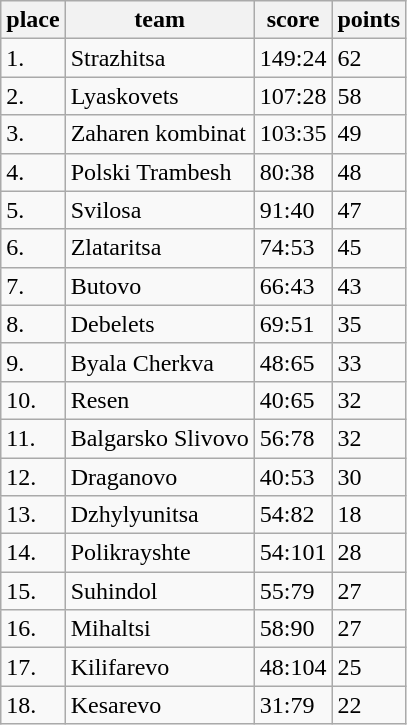<table class="wikitable">
<tr>
<th>place</th>
<th>team</th>
<th>score</th>
<th>points</th>
</tr>
<tr>
<td>1.</td>
<td>Strazhitsa</td>
<td>149:24</td>
<td>62</td>
</tr>
<tr>
<td>2.</td>
<td>Lyaskovets</td>
<td>107:28</td>
<td>58</td>
</tr>
<tr>
<td>3.</td>
<td>Zaharen kombinat</td>
<td>103:35</td>
<td>49</td>
</tr>
<tr>
<td>4.</td>
<td>Polski Trambesh</td>
<td>80:38</td>
<td>48</td>
</tr>
<tr>
<td>5.</td>
<td>Svilosa</td>
<td>91:40</td>
<td>47</td>
</tr>
<tr>
<td>6.</td>
<td>Zlataritsa</td>
<td>74:53</td>
<td>45</td>
</tr>
<tr>
<td>7.</td>
<td>Butovo</td>
<td>66:43</td>
<td>43</td>
</tr>
<tr>
<td>8.</td>
<td>Debelets</td>
<td>69:51</td>
<td>35</td>
</tr>
<tr>
<td>9.</td>
<td>Byala Cherkva</td>
<td>48:65</td>
<td>33</td>
</tr>
<tr>
<td>10.</td>
<td>Resen</td>
<td>40:65</td>
<td>32</td>
</tr>
<tr>
<td>11.</td>
<td>Balgarsko Slivovo</td>
<td>56:78</td>
<td>32</td>
</tr>
<tr>
<td>12.</td>
<td>Draganovo</td>
<td>40:53</td>
<td>30</td>
</tr>
<tr>
<td>13.</td>
<td>Dzhylyunitsa</td>
<td>54:82</td>
<td>18</td>
</tr>
<tr>
<td>14.</td>
<td>Polikrayshte</td>
<td>54:101</td>
<td>28</td>
</tr>
<tr>
<td>15.</td>
<td>Suhindol</td>
<td>55:79</td>
<td>27</td>
</tr>
<tr>
<td>16.</td>
<td>Mihaltsi</td>
<td>58:90</td>
<td>27</td>
</tr>
<tr>
<td>17.</td>
<td>Kilifarevo</td>
<td>48:104</td>
<td>25</td>
</tr>
<tr>
<td>18.</td>
<td>Kesarevo</td>
<td>31:79</td>
<td>22</td>
</tr>
</table>
